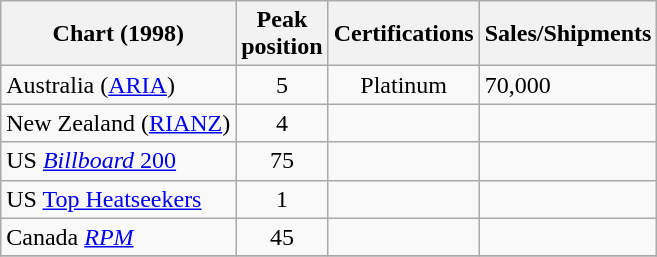<table class="wikitable sortable">
<tr>
<th>Chart (1998)</th>
<th>Peak<br>position</th>
<th align="left">Certifications</th>
<th align="left">Sales/Shipments</th>
</tr>
<tr>
<td align="left">Australia (<a href='#'>ARIA</a>)</td>
<td style="text-align:center;">5</td>
<td style="text-align:center;">Platinum</td>
<td align="left">70,000</td>
</tr>
<tr>
<td align="left">New Zealand (<a href='#'>RIANZ</a>)</td>
<td style="text-align:center;">4</td>
<td style="text-align:center;"></td>
<td align="left"></td>
</tr>
<tr>
<td align="left">US <a href='#'><em>Billboard</em> 200</a></td>
<td style="text-align:center;">75</td>
<td style="text-align:center;"></td>
<td align="left"></td>
</tr>
<tr>
<td align="left">US <a href='#'>Top Heatseekers</a></td>
<td style="text-align:center;">1</td>
<td style="text-align:center;"></td>
<td align="left"></td>
</tr>
<tr>
<td align="left">Canada <a href='#'><em>RPM</em></a></td>
<td style="text-align:center;">45</td>
<td style="text-align:center;"></td>
<td align="left"></td>
</tr>
<tr>
</tr>
</table>
